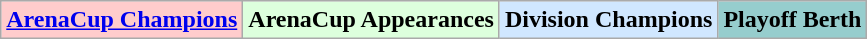<table class="wikitable">
<tr>
<td bgcolor="#FFCCCC"><strong><a href='#'>ArenaCup Champions</a></strong></td>
<td bgcolor="#DDFFDD"><strong>ArenaCup Appearances</strong></td>
<td bgcolor="#D0E7FF"><strong>Division Champions</strong></td>
<td bgcolor="#96CDCD"><strong>Playoff Berth</strong></td>
</tr>
</table>
